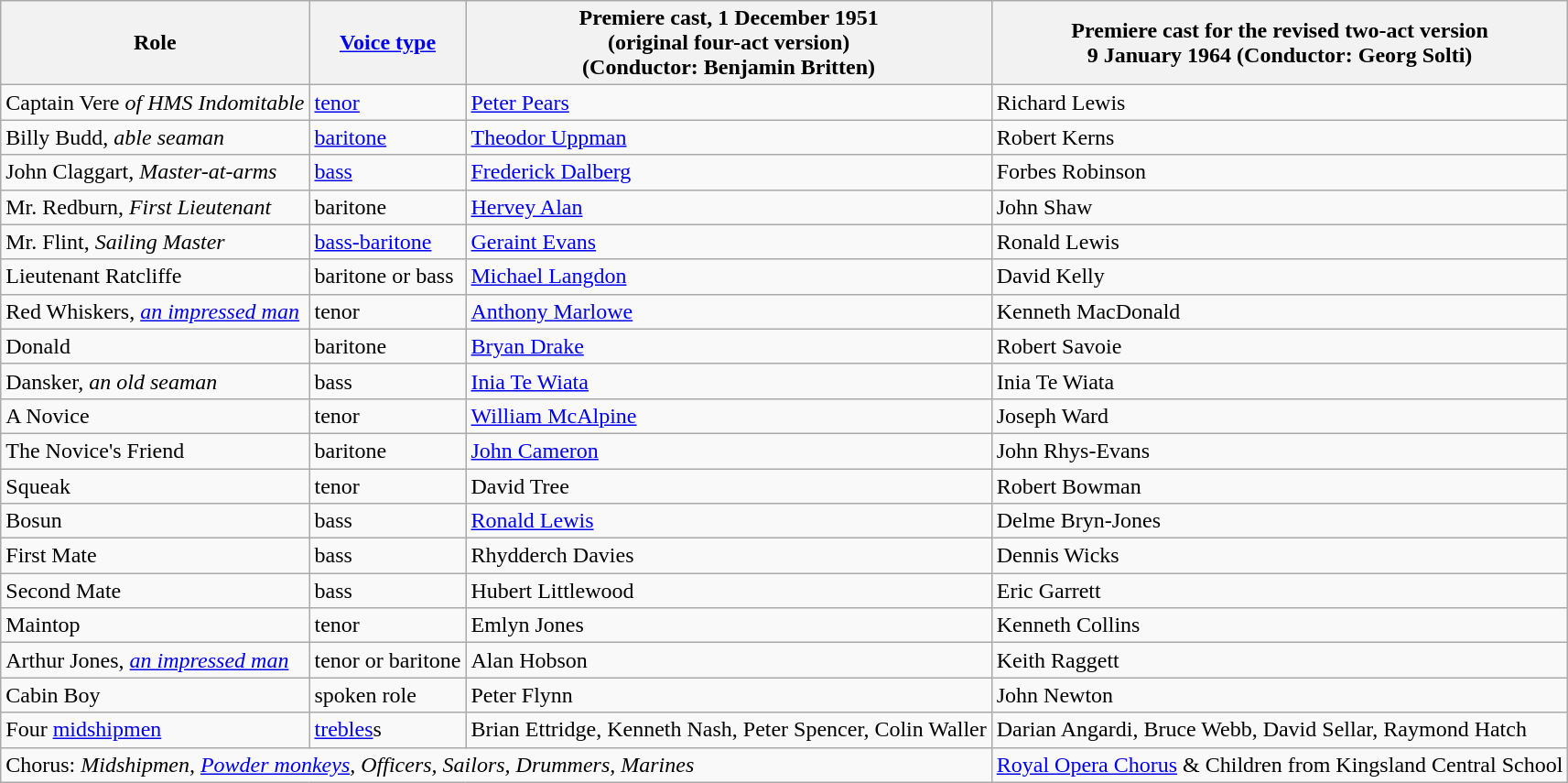<table class="wikitable">
<tr>
<th>Role</th>
<th><a href='#'>Voice type</a></th>
<th>Premiere cast, 1 December 1951<br>(original four-act version)<br>(Conductor: Benjamin Britten)</th>
<th>Premiere cast for the revised two-act version<br>9 January 1964 (Conductor: Georg Solti)</th>
</tr>
<tr>
<td>Captain Vere <em>of HMS Indomitable</em></td>
<td><a href='#'>tenor</a></td>
<td><a href='#'>Peter Pears</a></td>
<td>Richard Lewis</td>
</tr>
<tr>
<td>Billy Budd, <em>able seaman</em></td>
<td><a href='#'>baritone</a></td>
<td><a href='#'>Theodor Uppman</a></td>
<td>Robert Kerns</td>
</tr>
<tr>
<td>John Claggart, <em>Master-at-arms</em></td>
<td><a href='#'>bass</a></td>
<td><a href='#'>Frederick Dalberg</a></td>
<td>Forbes Robinson</td>
</tr>
<tr>
<td>Mr. Redburn, <em>First Lieutenant</em></td>
<td>baritone</td>
<td><a href='#'>Hervey Alan</a></td>
<td>John Shaw</td>
</tr>
<tr>
<td>Mr. Flint, <em>Sailing Master</em></td>
<td><a href='#'>bass-baritone</a></td>
<td><a href='#'>Geraint Evans</a></td>
<td>Ronald Lewis</td>
</tr>
<tr>
<td>Lieutenant Ratcliffe</td>
<td>baritone or bass</td>
<td><a href='#'>Michael Langdon</a></td>
<td>David Kelly</td>
</tr>
<tr>
<td>Red Whiskers, <em><a href='#'>an impressed man</a></em></td>
<td>tenor</td>
<td><a href='#'>Anthony Marlowe</a></td>
<td>Kenneth MacDonald</td>
</tr>
<tr>
<td>Donald</td>
<td>baritone</td>
<td><a href='#'>Bryan Drake</a></td>
<td>Robert Savoie</td>
</tr>
<tr>
<td>Dansker, <em>an old seaman</em></td>
<td>bass</td>
<td><a href='#'>Inia Te Wiata</a></td>
<td>Inia Te Wiata</td>
</tr>
<tr>
<td>A Novice</td>
<td>tenor</td>
<td><a href='#'>William McAlpine</a></td>
<td>Joseph Ward</td>
</tr>
<tr>
<td>The Novice's Friend</td>
<td>baritone</td>
<td><a href='#'>John Cameron</a></td>
<td>John Rhys-Evans</td>
</tr>
<tr>
<td>Squeak</td>
<td>tenor</td>
<td>David Tree</td>
<td>Robert Bowman</td>
</tr>
<tr>
<td>Bosun</td>
<td>bass</td>
<td><a href='#'>Ronald Lewis</a></td>
<td>Delme Bryn-Jones</td>
</tr>
<tr>
<td>First Mate</td>
<td>bass</td>
<td>Rhydderch Davies</td>
<td>Dennis Wicks</td>
</tr>
<tr>
<td>Second Mate</td>
<td>bass</td>
<td>Hubert Littlewood</td>
<td>Eric Garrett</td>
</tr>
<tr>
<td>Maintop</td>
<td>tenor</td>
<td>Emlyn Jones</td>
<td>Kenneth Collins</td>
</tr>
<tr>
<td>Arthur Jones, <em> <a href='#'>an impressed man</a></em></td>
<td>tenor or baritone</td>
<td>Alan Hobson</td>
<td>Keith Raggett</td>
</tr>
<tr>
<td>Cabin Boy</td>
<td>spoken role</td>
<td>Peter Flynn</td>
<td>John Newton</td>
</tr>
<tr>
<td>Four <a href='#'>midshipmen</a></td>
<td><a href='#'>trebles</a>s</td>
<td>Brian Ettridge, Kenneth Nash, Peter Spencer, Colin Waller</td>
<td>Darian Angardi, Bruce Webb, David Sellar, Raymond Hatch</td>
</tr>
<tr>
<td colspan="3">Chorus: <em>Midshipmen, <a href='#'>Powder monkeys</a>, Officers, Sailors, Drummers, Marines</em></td>
<td><a href='#'>Royal Opera Chorus</a> & Children from Kingsland Central School</td>
</tr>
</table>
